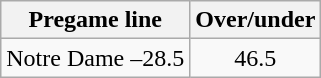<table class="wikitable">
<tr align="center">
<th style=>Pregame line</th>
<th style=>Over/under</th>
</tr>
<tr align="center">
<td>Notre Dame –28.5</td>
<td>46.5</td>
</tr>
</table>
